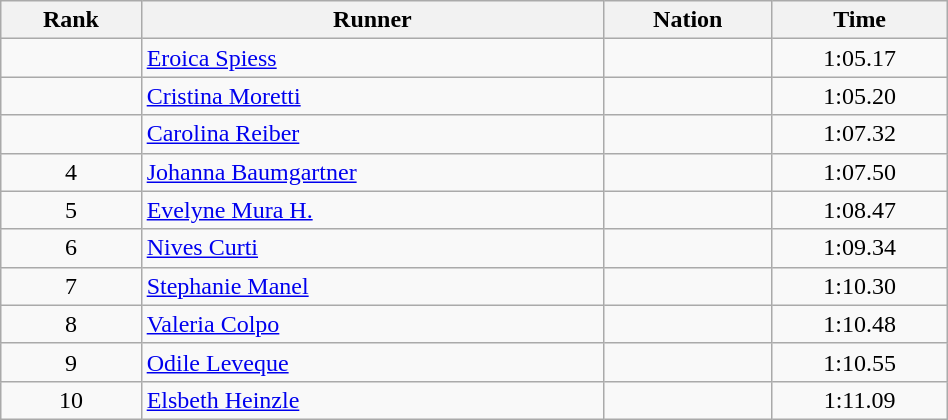<table class="wikitable" width=50% style="font-size:100%; text-align:center;">
<tr>
<th scope=col>Rank</th>
<th scope=col>Runner</th>
<th scope=col>Nation</th>
<th scope=col>Time</th>
</tr>
<tr>
<td></td>
<td align=left><a href='#'>Eroica Spiess</a></td>
<td align=left></td>
<td>1:05.17</td>
</tr>
<tr>
<td></td>
<td align=left><a href='#'>Cristina Moretti</a></td>
<td align=left></td>
<td>1:05.20</td>
</tr>
<tr>
<td></td>
<td align=left><a href='#'>Carolina Reiber</a></td>
<td align=left></td>
<td>1:07.32</td>
</tr>
<tr>
<td>4</td>
<td align=left><a href='#'>Johanna Baumgartner</a></td>
<td align=left></td>
<td>1:07.50</td>
</tr>
<tr>
<td>5</td>
<td align=left><a href='#'>Evelyne Mura H.</a></td>
<td align=left></td>
<td>1:08.47</td>
</tr>
<tr>
<td>6</td>
<td align=left><a href='#'>Nives Curti</a></td>
<td align=left></td>
<td>1:09.34</td>
</tr>
<tr>
<td>7</td>
<td align=left><a href='#'>Stephanie Manel</a></td>
<td align=left></td>
<td>1:10.30</td>
</tr>
<tr>
<td>8</td>
<td align=left><a href='#'>Valeria Colpo</a></td>
<td align=left></td>
<td>1:10.48</td>
</tr>
<tr>
<td>9</td>
<td align=left><a href='#'>Odile Leveque</a></td>
<td align=left></td>
<td>1:10.55</td>
</tr>
<tr>
<td>10</td>
<td align=left><a href='#'>Elsbeth Heinzle</a></td>
<td align=left></td>
<td>1:11.09</td>
</tr>
</table>
